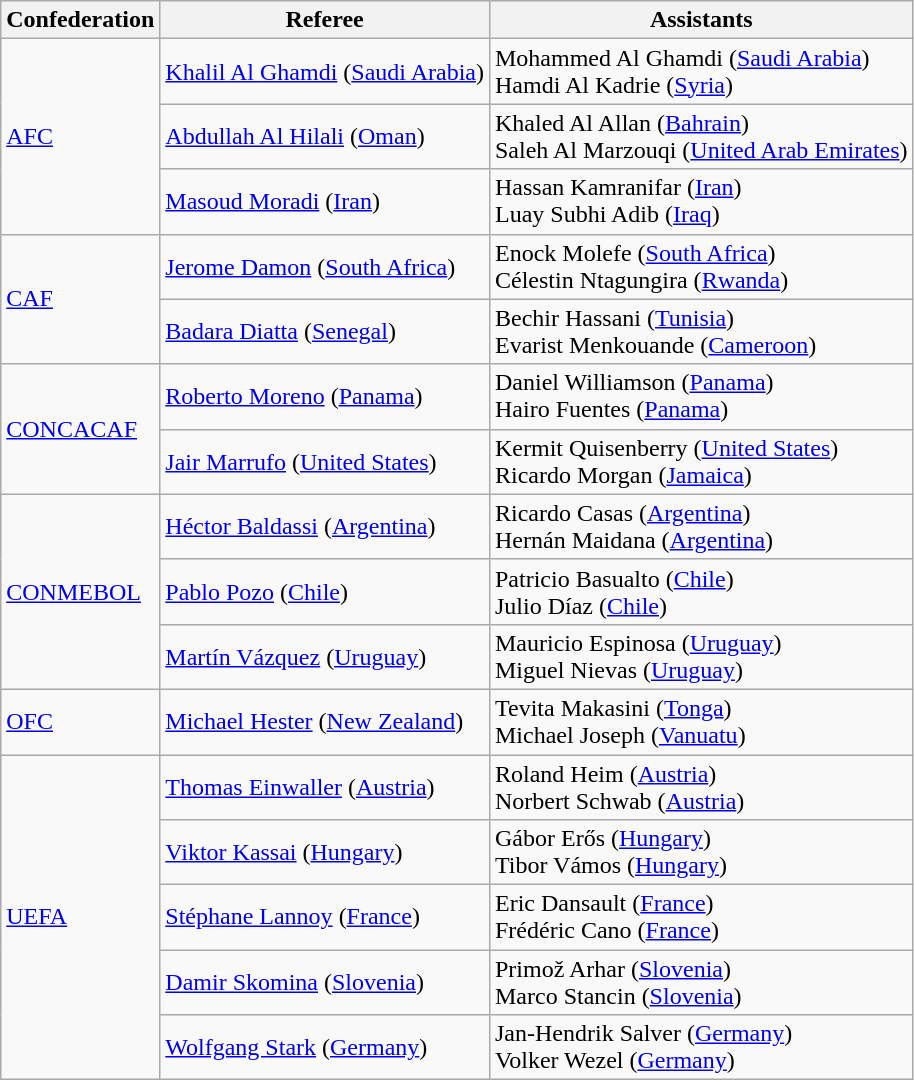<table class="wikitable">
<tr>
<th>Confederation</th>
<th>Referee</th>
<th>Assistants</th>
</tr>
<tr>
<td rowspan="3"><a href='#'>AFC</a></td>
<td><a href='#'>Khalil Al Ghamdi</a> (<a href='#'>Saudi Arabia</a>)</td>
<td>Mohammed Al Ghamdi (<a href='#'>Saudi Arabia</a>)<br>Hamdi Al Kadrie (<a href='#'>Syria</a>)</td>
</tr>
<tr>
<td><a href='#'>Abdullah Al Hilali</a> (<a href='#'>Oman</a>)</td>
<td>Khaled Al Allan (<a href='#'>Bahrain</a>)<br>Saleh Al Marzouqi (<a href='#'>United Arab Emirates</a>)</td>
</tr>
<tr>
<td><a href='#'>Masoud Moradi</a> (<a href='#'>Iran</a>)</td>
<td>Hassan Kamranifar (<a href='#'>Iran</a>)<br>Luay Subhi Adib (<a href='#'>Iraq</a>)</td>
</tr>
<tr>
<td rowspan="2"><a href='#'>CAF</a></td>
<td><a href='#'>Jerome Damon</a> (<a href='#'>South Africa</a>)</td>
<td>Enock Molefe (<a href='#'>South Africa</a>)<br>Célestin Ntagungira (<a href='#'>Rwanda</a>)</td>
</tr>
<tr>
<td><a href='#'>Badara Diatta</a> (<a href='#'>Senegal</a>)</td>
<td>Bechir Hassani (<a href='#'>Tunisia</a>)<br>Evarist Menkouande (<a href='#'>Cameroon</a>)</td>
</tr>
<tr>
<td rowspan="2"><a href='#'>CONCACAF</a></td>
<td><a href='#'>Roberto Moreno</a> (<a href='#'>Panama</a>)</td>
<td>Daniel Williamson (<a href='#'>Panama</a>)<br>Hairo Fuentes (<a href='#'>Panama</a>)</td>
</tr>
<tr>
<td><a href='#'>Jair Marrufo</a> (<a href='#'>United States</a>)</td>
<td>Kermit Quisenberry (<a href='#'>United States</a>)<br>Ricardo Morgan (<a href='#'>Jamaica</a>)</td>
</tr>
<tr>
<td rowspan="3"><a href='#'>CONMEBOL</a></td>
<td><a href='#'>Héctor Baldassi</a> (<a href='#'>Argentina</a>)</td>
<td>Ricardo Casas (<a href='#'>Argentina</a>)<br>Hernán Maidana (<a href='#'>Argentina</a>)</td>
</tr>
<tr>
<td><a href='#'>Pablo Pozo</a> (<a href='#'>Chile</a>)</td>
<td>Patricio Basualto (<a href='#'>Chile</a>)<br>Julio Díaz (<a href='#'>Chile</a>)</td>
</tr>
<tr>
<td><a href='#'>Martín Vázquez</a> (<a href='#'>Uruguay</a>)</td>
<td>Mauricio Espinosa (<a href='#'>Uruguay</a>)<br>Miguel Nievas (<a href='#'>Uruguay</a>)</td>
</tr>
<tr>
<td rowspan="1"><a href='#'>OFC</a></td>
<td><a href='#'>Michael Hester</a> (<a href='#'>New Zealand</a>)</td>
<td>Tevita Makasini (<a href='#'>Tonga</a>)<br>Michael Joseph (<a href='#'>Vanuatu</a>)</td>
</tr>
<tr>
<td rowspan="5"><a href='#'>UEFA</a></td>
<td><a href='#'>Thomas Einwaller</a> (<a href='#'>Austria</a>)</td>
<td>Roland Heim (<a href='#'>Austria</a>)<br>Norbert Schwab (<a href='#'>Austria</a>)</td>
</tr>
<tr>
<td><a href='#'>Viktor Kassai</a> (<a href='#'>Hungary</a>)</td>
<td>Gábor Erős (<a href='#'>Hungary</a>)<br>Tibor Vámos (<a href='#'>Hungary</a>)</td>
</tr>
<tr>
<td><a href='#'>Stéphane Lannoy</a> (<a href='#'>France</a>)</td>
<td>Eric Dansault (<a href='#'>France</a>)<br>Frédéric Cano (<a href='#'>France</a>)</td>
</tr>
<tr>
<td><a href='#'>Damir Skomina</a> (<a href='#'>Slovenia</a>)</td>
<td>Primož Arhar (<a href='#'>Slovenia</a>)<br>Marco Stancin (<a href='#'>Slovenia</a>)</td>
</tr>
<tr>
<td><a href='#'>Wolfgang Stark</a> (<a href='#'>Germany</a>)</td>
<td>Jan-Hendrik Salver (<a href='#'>Germany</a>)<br>Volker Wezel (<a href='#'>Germany</a>)</td>
</tr>
</table>
